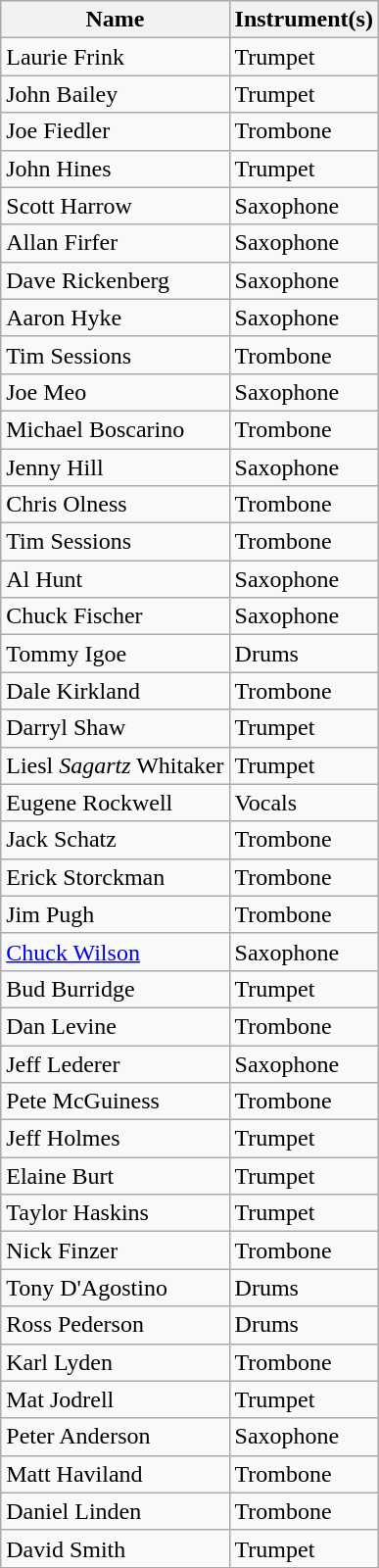<table class="wikitable">
<tr>
<th>Name</th>
<th>Instrument(s)</th>
</tr>
<tr>
<td>Laurie Frink</td>
<td>Trumpet</td>
</tr>
<tr>
<td>John Bailey</td>
<td>Trumpet</td>
</tr>
<tr>
<td>Joe Fiedler</td>
<td>Trombone</td>
</tr>
<tr>
<td>John Hines</td>
<td>Trumpet</td>
</tr>
<tr>
<td>Scott Harrow</td>
<td>Saxophone</td>
</tr>
<tr>
<td>Allan Firfer</td>
<td>Saxophone</td>
</tr>
<tr>
<td>Dave Rickenberg</td>
<td>Saxophone</td>
</tr>
<tr>
<td>Aaron Hyke</td>
<td>Saxophone</td>
</tr>
<tr>
<td>Tim Sessions</td>
<td>Trombone</td>
</tr>
<tr>
<td>Joe Meo</td>
<td>Saxophone</td>
</tr>
<tr>
<td>Michael Boscarino</td>
<td>Trombone</td>
</tr>
<tr>
<td>Jenny Hill</td>
<td>Saxophone</td>
</tr>
<tr>
<td>Chris Olness</td>
<td>Trombone</td>
</tr>
<tr>
<td>Tim Sessions</td>
<td>Trombone</td>
</tr>
<tr>
<td>Al Hunt</td>
<td>Saxophone</td>
</tr>
<tr>
<td>Chuck Fischer</td>
<td>Saxophone</td>
</tr>
<tr>
<td>Tommy Igoe</td>
<td>Drums</td>
</tr>
<tr>
<td>Dale Kirkland</td>
<td>Trombone</td>
</tr>
<tr>
<td>Darryl Shaw</td>
<td>Trumpet</td>
</tr>
<tr>
<td>Liesl <em>Sagartz</em> Whitaker</td>
<td>Trumpet</td>
</tr>
<tr>
<td>Eugene Rockwell</td>
<td>Vocals</td>
</tr>
<tr>
<td>Jack Schatz</td>
<td>Trombone</td>
</tr>
<tr>
<td>Erick Storckman</td>
<td>Trombone</td>
</tr>
<tr>
<td>Jim Pugh</td>
<td>Trombone</td>
</tr>
<tr>
<td><a href='#'>Chuck Wilson</a></td>
<td>Saxophone</td>
</tr>
<tr>
<td>Bud Burridge</td>
<td>Trumpet</td>
</tr>
<tr>
<td>Dan Levine</td>
<td>Trombone</td>
</tr>
<tr>
<td>Jeff Lederer</td>
<td>Saxophone</td>
</tr>
<tr>
<td>Pete McGuiness</td>
<td>Trombone</td>
</tr>
<tr>
<td>Jeff Holmes</td>
<td>Trumpet</td>
</tr>
<tr>
<td>Elaine Burt</td>
<td>Trumpet</td>
</tr>
<tr>
<td>Taylor Haskins</td>
<td>Trumpet</td>
</tr>
<tr>
<td>Nick Finzer</td>
<td>Trombone</td>
</tr>
<tr>
<td>Tony D'Agostino</td>
<td>Drums</td>
</tr>
<tr>
<td>Ross Pederson</td>
<td>Drums</td>
</tr>
<tr>
<td>Karl Lyden</td>
<td>Trombone</td>
</tr>
<tr>
<td>Mat Jodrell</td>
<td>Trumpet</td>
</tr>
<tr>
<td>Peter Anderson</td>
<td>Saxophone</td>
</tr>
<tr>
<td>Matt Haviland</td>
<td>Trombone</td>
</tr>
<tr>
<td>Daniel Linden</td>
<td>Trombone</td>
</tr>
<tr>
<td>David Smith</td>
<td>Trumpet</td>
</tr>
</table>
